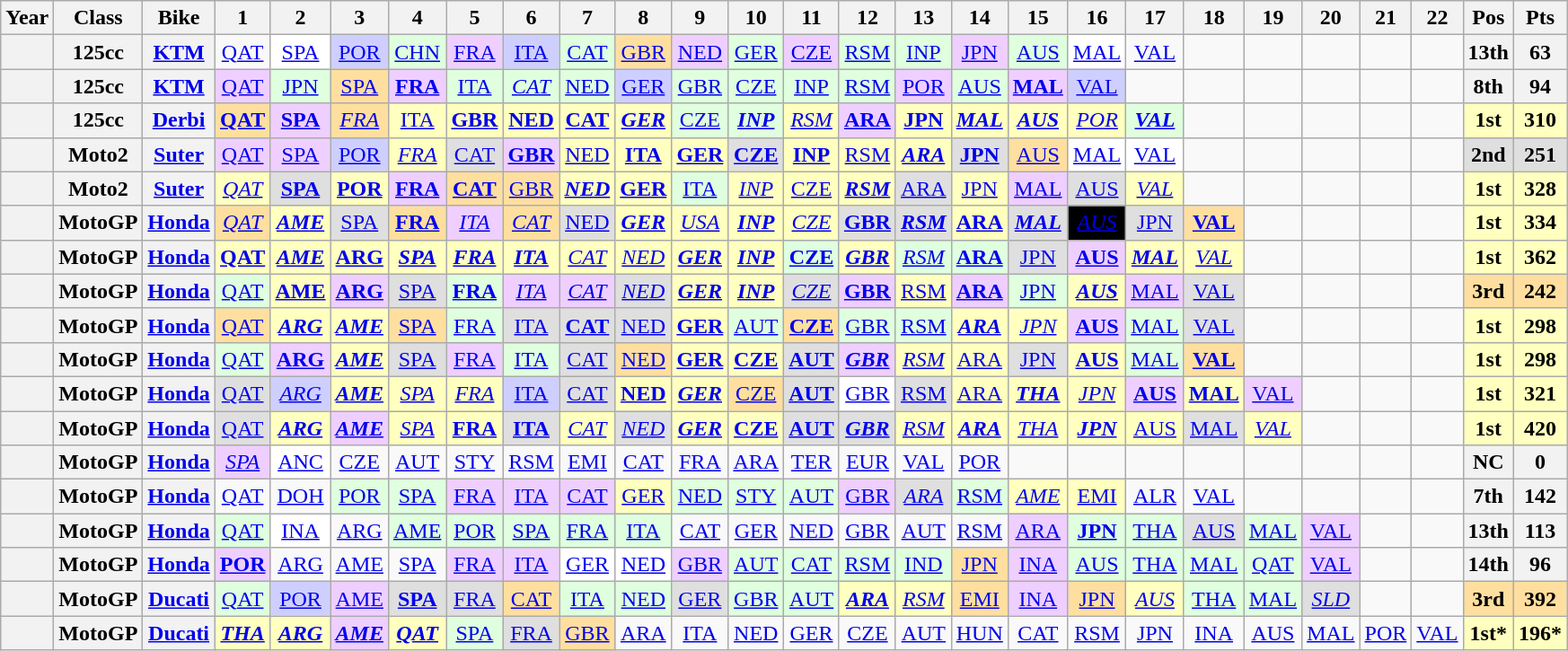<table class="wikitable" style="text-align:center;">
<tr>
<th>Year</th>
<th>Class</th>
<th>Bike</th>
<th>1</th>
<th>2</th>
<th>3</th>
<th>4</th>
<th>5</th>
<th>6</th>
<th>7</th>
<th>8</th>
<th>9</th>
<th>10</th>
<th>11</th>
<th>12</th>
<th>13</th>
<th>14</th>
<th>15</th>
<th>16</th>
<th>17</th>
<th>18</th>
<th>19</th>
<th>20</th>
<th>21</th>
<th>22</th>
<th>Pos</th>
<th>Pts</th>
</tr>
<tr>
<th></th>
<th>125cc</th>
<th><a href='#'>KTM</a></th>
<td><a href='#'>QAT</a></td>
<td style="background:#ffffff;"><a href='#'>SPA</a><br></td>
<td style="background:#cfcfff;"><a href='#'>POR</a><br></td>
<td style="background:#dfffdf;"><a href='#'>CHN</a><br></td>
<td style="background:#efcfff;"><a href='#'>FRA</a><br></td>
<td style="background:#cfcfff;"><a href='#'>ITA</a><br></td>
<td style="background:#dfffdf;"><a href='#'>CAT</a><br></td>
<td style="background:#ffdf9f;"><a href='#'>GBR</a><br></td>
<td style="background:#efcfff;"><a href='#'>NED</a><br></td>
<td style="background:#dfffdf;"><a href='#'>GER</a><br></td>
<td style="background:#efcfff;"><a href='#'>CZE</a><br></td>
<td style="background:#dfffdf;"><a href='#'>RSM</a><br></td>
<td style="background:#dfffdf;"><a href='#'>INP</a><br></td>
<td style="background:#efcfff;"><a href='#'>JPN</a><br></td>
<td style="background:#dfffdf;"><a href='#'>AUS</a><br></td>
<td style="background:#ffffff;"><a href='#'>MAL</a><br></td>
<td><a href='#'>VAL</a></td>
<td></td>
<td></td>
<td></td>
<td></td>
<td></td>
<th>13th</th>
<th>63</th>
</tr>
<tr>
<th></th>
<th>125cc</th>
<th><a href='#'>KTM</a></th>
<td style="background:#efcfff;"><a href='#'>QAT</a><br></td>
<td style="background:#dfffdf;"><a href='#'>JPN</a><br></td>
<td style="background:#ffdf9f;"><a href='#'>SPA</a><br></td>
<td style="background:#efcfff;"><strong><a href='#'>FRA</a></strong><br></td>
<td style="background:#dfffdf;"><a href='#'>ITA</a><br></td>
<td style="background:#dfffdf;"><em><a href='#'>CAT</a></em><br></td>
<td style="background:#dfffdf;"><a href='#'>NED</a><br></td>
<td style="background:#cfcfff;"><a href='#'>GER</a><br></td>
<td style="background:#dfffdf;"><a href='#'>GBR</a><br></td>
<td style="background:#dfffdf;"><a href='#'>CZE</a><br></td>
<td style="background:#dfffdf;"><a href='#'>INP</a><br></td>
<td style="background:#dfffdf;"><a href='#'>RSM</a><br></td>
<td style="background:#efcfff;"><a href='#'>POR</a><br></td>
<td style="background:#dfffdf;"><a href='#'>AUS</a><br></td>
<td style="background:#efcfff;"><strong><a href='#'>MAL</a></strong><br></td>
<td style="background:#cfcfff;"><a href='#'>VAL</a><br></td>
<td></td>
<td></td>
<td></td>
<td></td>
<td></td>
<td></td>
<th>8th</th>
<th>94</th>
</tr>
<tr>
<th></th>
<th>125cc</th>
<th><a href='#'>Derbi</a></th>
<td style="background:#ffdf9f;"><strong><a href='#'>QAT</a></strong><br></td>
<td style="background:#efcfff;"><strong><a href='#'>SPA</a></strong><br></td>
<td style="background:#ffdf9f;"><em><a href='#'>FRA</a></em><br></td>
<td style="background:#ffffbf;"><a href='#'>ITA</a><br></td>
<td style="background:#ffffbf;"><strong><a href='#'>GBR</a></strong><br></td>
<td style="background:#ffffbf;"><strong><a href='#'>NED</a></strong><br></td>
<td style="background:#ffffbf;"><strong><a href='#'>CAT</a></strong><br></td>
<td style="background:#ffffbf;"><strong><em><a href='#'>GER</a></em></strong><br></td>
<td style="background:#dfffdf;"><a href='#'>CZE</a><br></td>
<td style="background:#dfffdf;"><strong><em><a href='#'>INP</a></em></strong><br></td>
<td style="background:#ffffbf;"><em><a href='#'>RSM</a></em><br></td>
<td style="background:#efcfff;"><strong><a href='#'>ARA</a></strong><br></td>
<td style="background:#ffffbf;"><strong><a href='#'>JPN</a></strong><br></td>
<td style="background:#ffffbf;"><strong><em><a href='#'>MAL</a></em></strong><br></td>
<td style="background:#ffffbf;"><strong><em><a href='#'>AUS</a></em></strong><br></td>
<td style="background:#ffffbf;"><em><a href='#'>POR</a></em><br></td>
<td style="background:#dfffdf;"><strong><em><a href='#'>VAL</a></em></strong><br></td>
<td></td>
<td></td>
<td></td>
<td></td>
<td></td>
<th style="background:#ffffbf;">1st</th>
<th style="background:#ffffbf;">310</th>
</tr>
<tr>
<th></th>
<th>Moto2</th>
<th><a href='#'>Suter</a></th>
<td style="background:#efcfff;"><a href='#'>QAT</a><br></td>
<td style="background:#efcfff;"><a href='#'>SPA</a><br></td>
<td style="background:#cfcfff;"><a href='#'>POR</a><br></td>
<td style="background:#ffffbf;"><em><a href='#'>FRA</a></em><br></td>
<td style="background:#dfdfdf;"><a href='#'>CAT</a><br></td>
<td style="background:#efcfff;"><strong><a href='#'>GBR</a></strong><br></td>
<td style="background:#ffffbf;"><a href='#'>NED</a><br></td>
<td style="background:#ffffbf;"><strong><a href='#'>ITA</a></strong><br></td>
<td style="background:#ffffbf;"><strong><a href='#'>GER</a></strong><br></td>
<td style="background:#dfdfdf;"><strong><a href='#'>CZE</a></strong><br></td>
<td style="background:#ffffbf;"><strong><a href='#'>INP</a></strong><br></td>
<td style="background:#ffffbf;"><a href='#'>RSM</a><br></td>
<td style="background:#ffffbf;"><strong><em><a href='#'>ARA</a></em></strong><br></td>
<td style="background:#dfdfdf;"><strong><a href='#'>JPN</a></strong><br></td>
<td style="background:#ffdf9f;"><a href='#'>AUS</a><br></td>
<td style="background:#FFFFFF;"><a href='#'>MAL</a><br></td>
<td style="background:#FFFFFF;"><a href='#'>VAL</a><br></td>
<td></td>
<td></td>
<td></td>
<td></td>
<td></td>
<th style="background:#dfdfdf;">2nd</th>
<th style="background:#dfdfdf;">251</th>
</tr>
<tr>
<th></th>
<th>Moto2</th>
<th><a href='#'>Suter</a></th>
<td style="background:#ffffbf;"><em><a href='#'>QAT</a></em><br></td>
<td style="background:#dfdfdf;"><strong><a href='#'>SPA</a></strong><br></td>
<td style="background:#ffffbf;"><strong><a href='#'>POR</a></strong><br></td>
<td style="background:#efcfff;"><strong><a href='#'>FRA</a></strong><br></td>
<td style="background:#ffdf9f;"><strong><a href='#'>CAT</a></strong><br></td>
<td style="background:#ffdf9f;"><a href='#'>GBR</a><br></td>
<td style="background:#ffffbf;"><strong><em><a href='#'>NED</a></em></strong><br></td>
<td style="background:#ffffbf;"><strong><a href='#'>GER</a></strong><br></td>
<td style="background:#dfffdf;"><a href='#'>ITA</a><br></td>
<td style="background:#ffffbf;"><em><a href='#'>INP</a></em><br></td>
<td style="background:#ffffbf;"><a href='#'>CZE</a><br></td>
<td style="background:#ffffbf;"><strong><em><a href='#'>RSM</a></em></strong><br></td>
<td style="background:#dfdfdf;"><a href='#'>ARA</a><br></td>
<td style="background:#ffffbf;"><a href='#'>JPN</a><br></td>
<td style="background:#efcfff;"><a href='#'>MAL</a><br></td>
<td style="background:#dfdfdf;"><a href='#'>AUS</a><br></td>
<td style="background:#ffffbf;"><em><a href='#'>VAL</a></em><br></td>
<td></td>
<td></td>
<td></td>
<td></td>
<td></td>
<th style="background:#ffffbf;">1st</th>
<th style="background:#ffffbf;">328</th>
</tr>
<tr>
<th></th>
<th>MotoGP</th>
<th><a href='#'>Honda</a></th>
<td style="background:#ffdf9f;"><em><a href='#'>QAT</a></em><br></td>
<td style="background:#ffffbf;"><strong><em><a href='#'>AME</a></em></strong><br></td>
<td style="background:#dfdfdf;"><a href='#'>SPA</a><br></td>
<td style="background:#ffdf9f;"><strong><a href='#'>FRA</a></strong><br></td>
<td style="background:#efcfff;"><em><a href='#'>ITA</a></em><br></td>
<td style="background:#ffdf9f;"><em><a href='#'>CAT</a></em><br></td>
<td style="background:#dfdfdf;"><a href='#'>NED</a><br></td>
<td style="background:#ffffbf;"><strong><em><a href='#'>GER</a></em></strong><br></td>
<td style="background:#ffffbf;"><em><a href='#'>USA</a></em><br></td>
<td style="background:#ffffbf;"><strong><em><a href='#'>INP</a></em></strong><br></td>
<td style="background:#ffffbf;"><em><a href='#'>CZE</a></em><br></td>
<td style="background:#dfdfdf;"><strong><a href='#'>GBR</a></strong><br></td>
<td style="background:#dfdfdf;"><strong><em><a href='#'>RSM</a></em></strong><br></td>
<td style="background:#ffffbf;"><strong><a href='#'>ARA</a></strong><br></td>
<td style="background:#dfdfdf;"><strong><em><a href='#'>MAL</a></em></strong><br></td>
<td style="background:#000000; color:#FFFFFF;"><em><a href='#'><span>AUS</span></a></em><br></td>
<td style="background:#dfdfdf;"><a href='#'>JPN</a><br></td>
<td style="background:#ffdf9f;"><strong><a href='#'>VAL</a></strong><br></td>
<td></td>
<td></td>
<td></td>
<td></td>
<th style="background:#ffffbf;">1st</th>
<th style="background:#ffffbf;">334</th>
</tr>
<tr>
<th></th>
<th>MotoGP</th>
<th><a href='#'>Honda</a></th>
<td style="background:#ffffbf;"><strong><a href='#'>QAT</a></strong><br></td>
<td style="background:#ffffbf;"><strong><em><a href='#'>AME</a></em></strong><br></td>
<td style="background:#ffffbf;"><strong><a href='#'>ARG</a></strong><br></td>
<td style="background:#ffffbf;"><strong><em><a href='#'>SPA</a></em></strong><br></td>
<td style="background:#ffffbf;"><strong><em><a href='#'>FRA</a></em></strong><br></td>
<td style="background:#ffffbf;"><strong><em><a href='#'>ITA</a></em></strong><br></td>
<td style="background:#ffffbf;"><em><a href='#'>CAT</a></em><br></td>
<td style="background:#ffffbf;"><em><a href='#'>NED</a></em><br></td>
<td style="background:#ffffbf;"><strong><em><a href='#'>GER</a></em></strong><br></td>
<td style="background:#ffffbf;"><strong><em><a href='#'>INP</a></em></strong><br></td>
<td style="background:#dfffdf;"><strong><a href='#'>CZE</a></strong><br></td>
<td style="background:#ffffbf;"><strong><em><a href='#'>GBR</a></em></strong><br></td>
<td style="background:#dfffdf;"><em><a href='#'>RSM</a></em><br></td>
<td style="background:#dfffdf;"><strong><a href='#'>ARA</a></strong><br></td>
<td style="background:#dfdfdf;"><a href='#'>JPN</a><br></td>
<td style="background:#efcfff;"><strong><a href='#'>AUS</a></strong><br></td>
<td style="background:#ffffbf;"><strong><em><a href='#'>MAL</a></em></strong><br></td>
<td style="background:#ffffbf;"><em><a href='#'>VAL</a></em><br></td>
<td></td>
<td></td>
<td></td>
<td></td>
<th style="background:#ffffbf;">1st</th>
<th style="background:#ffffbf;">362</th>
</tr>
<tr>
<th></th>
<th>MotoGP</th>
<th><a href='#'>Honda</a></th>
<td style="background:#dfffdf;"><a href='#'>QAT</a><br></td>
<td style="background:#ffffbf;"><strong><a href='#'>AME</a></strong><br></td>
<td style="background:#efcfff;"><strong><a href='#'>ARG</a></strong><br></td>
<td style="background:#dfdfdf;"><a href='#'>SPA</a><br></td>
<td style="background:#dfffdf;"><strong><a href='#'>FRA</a></strong><br></td>
<td style="background:#efcfff;"><em><a href='#'>ITA</a></em><br></td>
<td style="background:#efcfff;"><em><a href='#'>CAT</a></em><br></td>
<td style="background:#dfdfdf;"><em><a href='#'>NED</a></em><br></td>
<td style="background:#ffffbf;"><strong><em><a href='#'>GER</a></em></strong><br></td>
<td style="background:#ffffbf;"><strong><em><a href='#'>INP</a></em></strong><br></td>
<td style="background:#dfdfdf;"><em><a href='#'>CZE</a></em><br></td>
<td style="background:#efcfff;"><strong><a href='#'>GBR</a></strong><br></td>
<td style="background:#ffffbf;"><a href='#'>RSM</a><br></td>
<td style="background:#efcfff;"><strong><a href='#'>ARA</a></strong><br></td>
<td style="background:#dfffdf;"><a href='#'>JPN</a><br></td>
<td style="background:#ffffbf;"><strong><em><a href='#'>AUS</a></em></strong><br></td>
<td style="background:#efcfff;"><a href='#'>MAL</a><br></td>
<td style="background:#dfdfdf;"><a href='#'>VAL</a><br></td>
<td></td>
<td></td>
<td></td>
<td></td>
<th style="background:#ffdf9f;">3rd</th>
<th style="background:#ffdf9f;">242</th>
</tr>
<tr>
<th></th>
<th>MotoGP</th>
<th><a href='#'>Honda</a></th>
<td style="background:#ffdf9f;"><a href='#'>QAT</a><br></td>
<td style="background:#ffffbf;"><strong><em><a href='#'>ARG</a></em></strong><br></td>
<td style="background:#ffffbf;"><strong><em><a href='#'>AME</a></em></strong><br></td>
<td style="background:#ffdf9f;"><a href='#'>SPA</a><br></td>
<td style="background:#dfffdf;"><a href='#'>FRA</a><br></td>
<td style="background:#dfdfdf;"><a href='#'>ITA</a><br></td>
<td style="background:#dfdfdf;"><strong><a href='#'>CAT</a></strong><br></td>
<td style="background:#dfdfdf;"><a href='#'>NED</a><br></td>
<td style="background:#ffffbf;"><strong><a href='#'>GER</a></strong><br></td>
<td style="background:#dfffdf;"><a href='#'>AUT</a><br></td>
<td style="background:#ffdf9f;"><strong><a href='#'>CZE</a></strong><br></td>
<td style="background:#dfffdf;"><a href='#'>GBR</a><br></td>
<td style="background:#dfffdf;"><a href='#'>RSM</a><br></td>
<td style="background:#ffffbf;"><strong><em><a href='#'>ARA</a></em></strong><br></td>
<td style="background:#ffffbf;"><em><a href='#'>JPN</a></em><br></td>
<td style="background:#efcfff;"><strong><a href='#'>AUS</a></strong><br></td>
<td style="background:#dfffdf;"><a href='#'>MAL</a><br></td>
<td style="background:#dfdfdf;"><a href='#'>VAL</a><br></td>
<td></td>
<td></td>
<td></td>
<td></td>
<th style="background:#ffffbf;">1st</th>
<th style="background:#ffffbf;">298</th>
</tr>
<tr>
<th></th>
<th>MotoGP</th>
<th><a href='#'>Honda</a></th>
<td style="background:#dfffdf;"><a href='#'>QAT</a><br></td>
<td style="background:#efcfff;"><strong><a href='#'>ARG</a></strong><br></td>
<td style="background:#ffffbf;"><strong><em><a href='#'>AME</a></em></strong><br></td>
<td style="background:#dfdfdf;"><a href='#'>SPA</a><br></td>
<td style="background:#efcfff;"><a href='#'>FRA</a><br></td>
<td style="background:#dfffdf;"><a href='#'>ITA</a><br></td>
<td style="background:#dfdfdf;"><a href='#'>CAT</a><br></td>
<td style="background:#ffdf9f;"><a href='#'>NED</a><br></td>
<td style="background:#ffffbf;"><strong><a href='#'>GER</a></strong><br></td>
<td style="background:#ffffbf;"><strong><a href='#'>CZE</a></strong><br></td>
<td style="background:#dfdfdf;"><strong><a href='#'>AUT</a></strong><br></td>
<td style="background:#efcfff;"><strong><em><a href='#'>GBR</a></em></strong><br></td>
<td style="background:#ffffbf;"><em><a href='#'>RSM</a></em><br></td>
<td style="background:#ffffbf;"><a href='#'>ARA</a><br></td>
<td style="background:#dfdfdf;"><a href='#'>JPN</a><br></td>
<td style="background:#ffffbf;"><strong><a href='#'>AUS</a></strong><br></td>
<td style="background:#dfffdf;"><a href='#'>MAL</a><br></td>
<td style="background:#ffdf9f;"><strong><a href='#'>VAL</a></strong><br></td>
<td></td>
<td></td>
<td></td>
<td></td>
<th style="background:#ffffbf;">1st</th>
<th style="background:#ffffbf;">298</th>
</tr>
<tr>
<th></th>
<th>MotoGP</th>
<th><a href='#'>Honda</a></th>
<td style="background:#dfdfdf;"><a href='#'>QAT</a><br></td>
<td style="background:#cfcfff;"><em><a href='#'>ARG</a></em><br></td>
<td style="background:#ffffbf;"><strong><em><a href='#'>AME</a></em></strong><br></td>
<td style="background:#ffffbf;"><em><a href='#'>SPA</a></em><br></td>
<td style="background:#ffffbf;"><em><a href='#'>FRA</a></em><br></td>
<td style="background:#cfcfff;"><a href='#'>ITA</a><br></td>
<td style="background:#dfdfdf;"><a href='#'>CAT</a><br></td>
<td style="background:#ffffbf;"><strong><a href='#'>NED</a></strong><br></td>
<td style="background:#ffffbf;"><strong><em><a href='#'>GER</a></em></strong><br></td>
<td style="background:#ffdf9f;"><a href='#'>CZE</a><br></td>
<td style="background:#dfdfdf;"><strong><a href='#'>AUT</a></strong><br></td>
<td style="background:#FFFFFF;"><a href='#'>GBR</a><br></td>
<td style="background:#dfdfdf;"><a href='#'>RSM</a><br></td>
<td style="background:#ffffbf;"><a href='#'>ARA</a><br></td>
<td style="background:#ffffbf;"><strong><em><a href='#'>THA</a></em></strong><br></td>
<td style="background:#ffffbf;"><em><a href='#'>JPN</a></em><br></td>
<td style="background:#efcfff;"><strong><a href='#'>AUS</a></strong><br></td>
<td style="background:#ffffbf;"><strong><a href='#'>MAL</a></strong><br></td>
<td style="background:#efcfff;"><a href='#'>VAL</a><br></td>
<td></td>
<td></td>
<td></td>
<th style="background:#ffffbf;">1st</th>
<th style="background:#ffffbf;">321</th>
</tr>
<tr>
<th></th>
<th>MotoGP</th>
<th><a href='#'>Honda</a></th>
<td style="background:#dfdfdf;"><a href='#'>QAT</a><br></td>
<td style="background:#ffffbf;"><strong><em><a href='#'>ARG</a></em></strong><br></td>
<td style="background:#efcfff;"><strong><em><a href='#'>AME</a></em></strong><br></td>
<td style="background:#ffffbf;"><em><a href='#'>SPA</a></em><br></td>
<td style="background:#ffffbf;"><strong><a href='#'>FRA</a></strong><br></td>
<td style="background:#dfdfdf;"><strong><a href='#'>ITA</a></strong><br></td>
<td style="background:#ffffbf;"><em><a href='#'>CAT</a></em><br></td>
<td style="background:#dfdfdf;"><em><a href='#'>NED</a></em><br></td>
<td style="background:#ffffbf;"><strong><em><a href='#'>GER</a></em></strong><br></td>
<td style="background:#ffffbf;"><strong><a href='#'>CZE</a></strong><br></td>
<td style="background:#dfdfdf;"><strong><a href='#'>AUT</a></strong><br></td>
<td style="background:#dfdfdf;"><strong><em><a href='#'>GBR</a></em></strong><br></td>
<td style="background:#ffffbf;"><em><a href='#'>RSM</a></em><br></td>
<td style="background:#ffffbf;"><strong><em><a href='#'>ARA</a></em></strong><br></td>
<td style="background:#ffffbf;"><em><a href='#'>THA</a></em><br></td>
<td style="background:#ffffbf;"><strong><em><a href='#'>JPN</a></em></strong><br></td>
<td style="background:#ffffbf;"><a href='#'>AUS</a><br></td>
<td style="background:#dfdfdf;"><a href='#'>MAL</a><br></td>
<td style="background:#ffffbf;"><em><a href='#'>VAL</a></em><br></td>
<td></td>
<td></td>
<td></td>
<th style="background:#ffffbf;">1st</th>
<th style="background:#ffffbf;">420</th>
</tr>
<tr>
<th></th>
<th>MotoGP</th>
<th><a href='#'>Honda</a></th>
<td style="background:#EFCFFF;"><em><a href='#'>SPA</a></em><br></td>
<td style="background:#FFFFFF;"><a href='#'>ANC</a><br></td>
<td><a href='#'>CZE</a></td>
<td><a href='#'>AUT</a></td>
<td><a href='#'>STY</a></td>
<td><a href='#'>RSM</a></td>
<td><a href='#'>EMI</a></td>
<td><a href='#'>CAT</a></td>
<td><a href='#'>FRA</a></td>
<td><a href='#'>ARA</a></td>
<td><a href='#'>TER</a></td>
<td><a href='#'>EUR</a></td>
<td><a href='#'>VAL</a></td>
<td><a href='#'>POR</a></td>
<td></td>
<td></td>
<td></td>
<td></td>
<td></td>
<td></td>
<td></td>
<td></td>
<th>NC</th>
<th>0</th>
</tr>
<tr>
<th></th>
<th>MotoGP</th>
<th><a href='#'>Honda</a></th>
<td><a href='#'>QAT</a></td>
<td><a href='#'>DOH</a></td>
<td style="background:#dfffdf;"><a href='#'>POR</a><br></td>
<td style="background:#dfffdf;"><a href='#'>SPA</a><br></td>
<td style="background:#efcfff;"><a href='#'>FRA</a><br></td>
<td style="background:#efcfff;"><a href='#'>ITA</a><br></td>
<td style="background:#efcfff;"><a href='#'>CAT</a><br></td>
<td style="background:#ffffbf;"><a href='#'>GER</a><br></td>
<td style="background:#dfffdf;"><a href='#'>NED</a><br></td>
<td style="background:#dfffdf;"><a href='#'>STY</a><br></td>
<td style="background:#dfffdf;"><a href='#'>AUT</a><br></td>
<td style="background:#efcfff;"><a href='#'>GBR</a><br></td>
<td style="background:#dfdfdf;"><em><a href='#'>ARA</a></em><br></td>
<td style="background:#dfffdf;"><a href='#'>RSM</a><br></td>
<td style="background:#ffffbf;"><em><a href='#'>AME</a></em><br></td>
<td style="background:#ffffbf;"><a href='#'>EMI</a><br></td>
<td><a href='#'>ALR</a></td>
<td><a href='#'>VAL</a></td>
<td></td>
<td></td>
<td></td>
<td></td>
<th>7th</th>
<th>142</th>
</tr>
<tr>
<th></th>
<th>MotoGP</th>
<th><a href='#'>Honda</a></th>
<td style="background:#dfffdf;"><a href='#'>QAT</a><br></td>
<td style="background:#ffffff;"><a href='#'>INA</a><br></td>
<td><a href='#'>ARG</a></td>
<td style="background:#dfffdf;"><a href='#'>AME</a><br></td>
<td style="background:#dfffdf;"><a href='#'>POR</a><br></td>
<td style="background:#dfffdf;"><a href='#'>SPA</a><br></td>
<td style="background:#dfffdf;"><a href='#'>FRA</a><br></td>
<td style="background:#dfffdf;"><a href='#'>ITA</a><br></td>
<td><a href='#'>CAT</a></td>
<td><a href='#'>GER</a></td>
<td><a href='#'>NED</a></td>
<td><a href='#'>GBR</a></td>
<td><a href='#'>AUT</a></td>
<td><a href='#'>RSM</a></td>
<td style="background:#efcfff;"><a href='#'>ARA</a><br></td>
<td style="background:#dfffdf;"><strong><a href='#'>JPN</a></strong><br></td>
<td style="background:#dfffdf;"><a href='#'>THA</a><br></td>
<td style="background:#dfdfdf;"><a href='#'>AUS</a><br></td>
<td style="background:#dfffdf;"><a href='#'>MAL</a><br></td>
<td style="background:#efcfff;"><a href='#'>VAL</a><br></td>
<td></td>
<td></td>
<th>13th</th>
<th>113</th>
</tr>
<tr>
<th></th>
<th>MotoGP</th>
<th><a href='#'>Honda</a></th>
<td style="background:#efcfff;"><strong><a href='#'>POR</a></strong><br></td>
<td><a href='#'>ARG</a></td>
<td><a href='#'>AME</a></td>
<td><a href='#'>SPA</a></td>
<td style="background:#efcfff;"><a href='#'>FRA</a><br></td>
<td style="background:#efcfff;"><a href='#'>ITA</a><br></td>
<td style="background:#ffffff;"><a href='#'>GER</a><br></td>
<td style="background:#ffffff;"><a href='#'>NED</a><br></td>
<td style="background:#efcfff;"><a href='#'>GBR</a><br></td>
<td style="background:#dfffdf;"><a href='#'>AUT</a><br></td>
<td style="background:#dfffdf;"><a href='#'>CAT</a><br></td>
<td style="background:#dfffdf;"><a href='#'>RSM</a><br></td>
<td style="background:#dfffdf;"><a href='#'>IND</a><br></td>
<td style="background:#ffdf9f;"><a href='#'>JPN</a><br></td>
<td style="background:#efcfff;"><a href='#'>INA</a><br></td>
<td style="background:#dfffdf;"><a href='#'>AUS</a><br></td>
<td style="background:#dfffdf;"><a href='#'>THA</a><br></td>
<td style="background:#dfffdf;"><a href='#'>MAL</a><br></td>
<td style="background:#dfffdf;"><a href='#'>QAT</a><br></td>
<td style="background:#efcfff;"><a href='#'>VAL</a><br></td>
<td></td>
<td></td>
<th>14th</th>
<th>96</th>
</tr>
<tr>
<th></th>
<th>MotoGP</th>
<th><a href='#'>Ducati</a></th>
<td style="background:#dfffdf;"><a href='#'>QAT</a><br></td>
<td style="background:#cfcfff;"><a href='#'>POR</a><br></td>
<td style="background:#efcfff;"><a href='#'>AME</a><br></td>
<td style="background:#dfdfdf;"><a href='#'><strong>SPA</strong></a><br></td>
<td style="background:#dfdfdf;"><a href='#'>FRA</a><br></td>
<td style="background:#ffdf9f;"><a href='#'>CAT</a><br></td>
<td style="background:#dfffdf;"><a href='#'>ITA</a><br></td>
<td style="background:#dfffdf;"><a href='#'>NED</a><br></td>
<td style="background:#dfdfdf;"><a href='#'>GER</a><br></td>
<td style="background:#dfffdf;"><a href='#'>GBR</a><br></td>
<td style="background:#dfffdf;"><a href='#'>AUT</a><br></td>
<td style="background:#ffffbf;"><strong><em><a href='#'>ARA</a></em></strong><br></td>
<td style="background:#ffffbf;"><em><a href='#'>RSM</a></em><br></td>
<td style="background:#ffdf9f;"><a href='#'>EMI</a><br></td>
<td style="background:#efcfff;"><a href='#'>INA</a><br></td>
<td style="background:#ffdf9f;"><a href='#'>JPN</a><br></td>
<td style="background:#ffffbf;"><em><a href='#'>AUS</a></em><br></td>
<td style="background:#dfffdf;"><a href='#'>THA</a><br></td>
<td style="background:#dfffdf;"><a href='#'>MAL</a><br></td>
<td style="background:#dfdfdf;"><em><a href='#'>SLD</a></em><br></td>
<td></td>
<td></td>
<th style="background:#ffdf9f;">3rd</th>
<th style="background:#ffdf9f;">392</th>
</tr>
<tr>
<th></th>
<th>MotoGP</th>
<th><a href='#'>Ducati</a></th>
<td style="background:#FFFFBF;"><strong><em><a href='#'>THA</a></em></strong><br></td>
<td style="background:#FFFFBF;"><strong><em><a href='#'>ARG</a></em></strong><br></td>
<td style="background:#EFCFFF;"><strong><em><a href='#'>AME</a></em></strong><br></td>
<td style="background:#FFFFBF;"><strong><em><a href='#'>QAT</a></em></strong><br></td>
<td style="background:#DFFFDF;"><a href='#'>SPA</a><br></td>
<td style="background:#DFDFDF;"><a href='#'>FRA</a><br></td>
<td style="background:#ffdf9f;"><a href='#'>GBR</a><br></td>
<td style="background:#;"><a href='#'>ARA</a><br></td>
<td style="background:#;"><a href='#'>ITA</a><br></td>
<td style="background:#;"><a href='#'>NED</a><br></td>
<td style="background:#;"><a href='#'>GER</a><br></td>
<td style="background:#;"><a href='#'>CZE</a><br></td>
<td style="background:#;"><a href='#'>AUT</a><br></td>
<td style="background:#;"><a href='#'>HUN</a><br></td>
<td style="background:#;"><a href='#'>CAT</a><br></td>
<td style="background:#;"><a href='#'>RSM</a><br></td>
<td style="background:#;"><a href='#'>JPN</a><br></td>
<td style="background:#;"><a href='#'>INA</a><br></td>
<td style="background:#;"><a href='#'>AUS</a><br></td>
<td style="background:#;"><a href='#'>MAL</a><br></td>
<td style="background:#;"><a href='#'>POR</a><br></td>
<td style="background:#;"><a href='#'>VAL</a><br></td>
<th style="background:#ffffbf;">1st*</th>
<th style="background:#ffffbf;">196*</th>
</tr>
</table>
